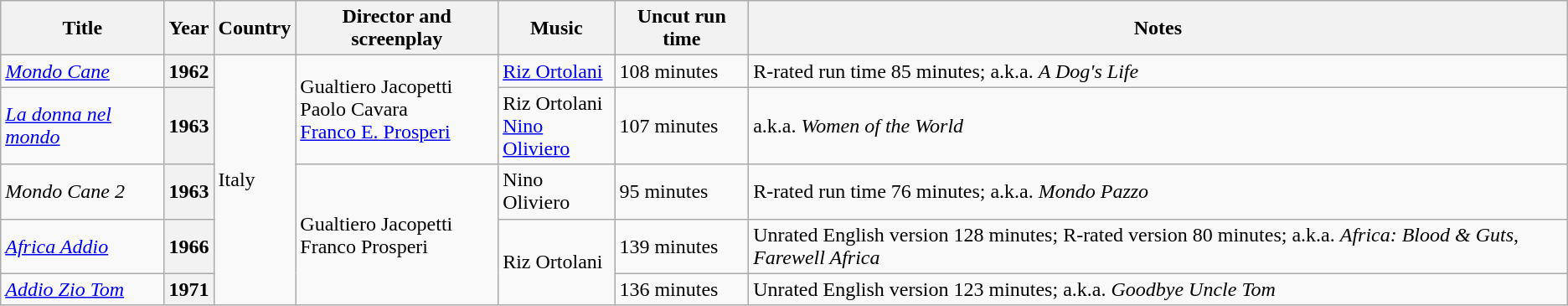<table class="wikitable sortable plainrowheaders">
<tr>
<th scope="col">Title</th>
<th scope="col">Year</th>
<th scope="col">Country</th>
<th scope="col">Director and screenplay</th>
<th scope="col">Music</th>
<th scope="col">Uncut run time</th>
<th scope="col">Notes</th>
</tr>
<tr>
<td><em><a href='#'>Mondo Cane</a></em></td>
<th scope="row">1962</th>
<td rowspan="5">Italy</td>
<td rowspan="2">Gualtiero Jacopetti<br>Paolo Cavara<br><a href='#'>Franco E. Prosperi</a></td>
<td><a href='#'>Riz Ortolani</a></td>
<td>108 minutes</td>
<td>R-rated run time 85 minutes; a.k.a. <em>A Dog's Life</em></td>
</tr>
<tr>
<td><em><a href='#'>La donna nel mondo</a></em></td>
<th scope="row">1963</th>
<td>Riz Ortolani<br><a href='#'>Nino Oliviero</a></td>
<td>107 minutes</td>
<td>a.k.a. <em>Women of the World</em></td>
</tr>
<tr>
<td><em>Mondo Cane 2</em></td>
<th scope="row">1963</th>
<td rowspan="3">Gualtiero Jacopetti<br>Franco Prosperi</td>
<td>Nino Oliviero</td>
<td>95 minutes</td>
<td>R-rated run time 76 minutes; a.k.a. <em>Mondo Pazzo</em></td>
</tr>
<tr>
<td><em><a href='#'>Africa Addio</a></em></td>
<th scope="row">1966</th>
<td rowspan="2">Riz Ortolani</td>
<td>139 minutes</td>
<td>Unrated English version 128 minutes; R-rated version 80 minutes; a.k.a. <em>Africa: Blood & Guts</em>, <em>Farewell Africa</em></td>
</tr>
<tr>
<td><em><a href='#'>Addio Zio Tom</a></em></td>
<th scope="row">1971</th>
<td>136 minutes</td>
<td>Unrated English version 123 minutes; a.k.a. <em>Goodbye Uncle Tom</em></td>
</tr>
</table>
